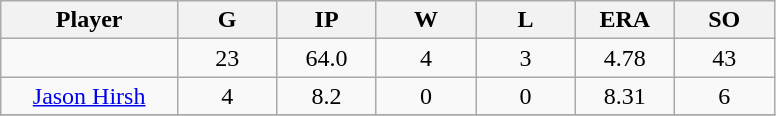<table class="wikitable sortable">
<tr>
<th bgcolor="#DDDDFF" width="16%">Player</th>
<th bgcolor="#DDDDFF" width="9%">G</th>
<th bgcolor="#DDDDFF" width="9%">IP</th>
<th bgcolor="#DDDDFF" width="9%">W</th>
<th bgcolor="#DDDDFF" width="9%">L</th>
<th bgcolor="#DDDDFF" width="9%">ERA</th>
<th bgcolor="#DDDDFF" width="9%">SO</th>
</tr>
<tr align="center">
<td></td>
<td>23</td>
<td>64.0</td>
<td>4</td>
<td>3</td>
<td>4.78</td>
<td>43</td>
</tr>
<tr align="center">
<td><a href='#'>Jason Hirsh</a></td>
<td>4</td>
<td>8.2</td>
<td>0</td>
<td>0</td>
<td>8.31</td>
<td>6</td>
</tr>
<tr align="center">
</tr>
</table>
